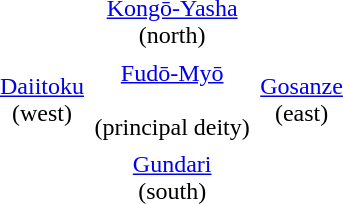<table border="0" cellspacing="5">
<tr>
<td></td>
<td align = "center"><a href='#'>Kongō-Yasha</a><br>(north)</td>
<td></td>
</tr>
<tr>
<td align = "center"><a href='#'>Daiitoku</a><br>(west)</td>
<td align = "center"><a href='#'>Fudō-Myō</a><br><br>(principal deity)</td>
<td align = "center"><a href='#'>Gosanze</a><br>(east)</td>
</tr>
<tr>
<td></td>
<td align = "center"><a href='#'>Gundari</a><br>(south)</td>
<td></td>
</tr>
</table>
